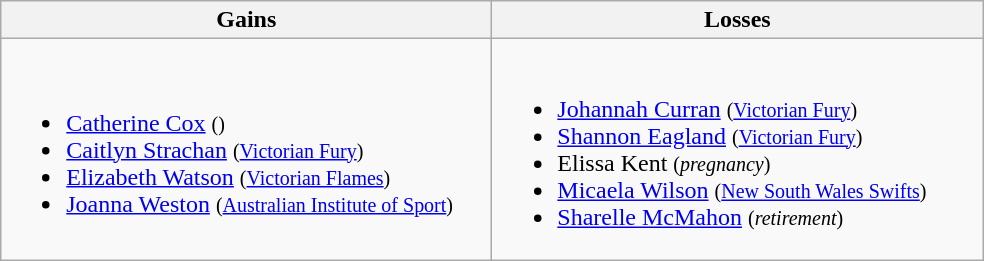<table class=wikitable>
<tr>
<th width=320> Gains</th>
<th width=320> Losses</th>
</tr>
<tr>
<td><br><ul><li><a href='#'>Catherine Cox</a>  <small>()</small></li><li><a href='#'>Caitlyn Strachan</a>  <small>(<a href='#'>Victorian Fury</a>)</small></li><li><a href='#'>Elizabeth Watson</a> <small>(<a href='#'>Victorian Flames</a>)</small></li><li><a href='#'>Joanna Weston</a> <small>(<a href='#'>Australian Institute of Sport</a>)</small></li></ul></td>
<td><br><ul><li><a href='#'>Johannah Curran</a> <small>(<a href='#'>Victorian Fury</a>)</small></li><li><a href='#'>Shannon Eagland</a> <small>(<a href='#'>Victorian Fury</a>)</small></li><li>Elissa Kent <small>(<em>pregnancy</em>)</small></li><li><a href='#'>Micaela Wilson</a> <small>(<a href='#'>New South Wales Swifts</a>)</small></li><li><a href='#'>Sharelle McMahon</a> <small>(<em>retirement</em>)</small></li></ul></td>
</tr>
</table>
